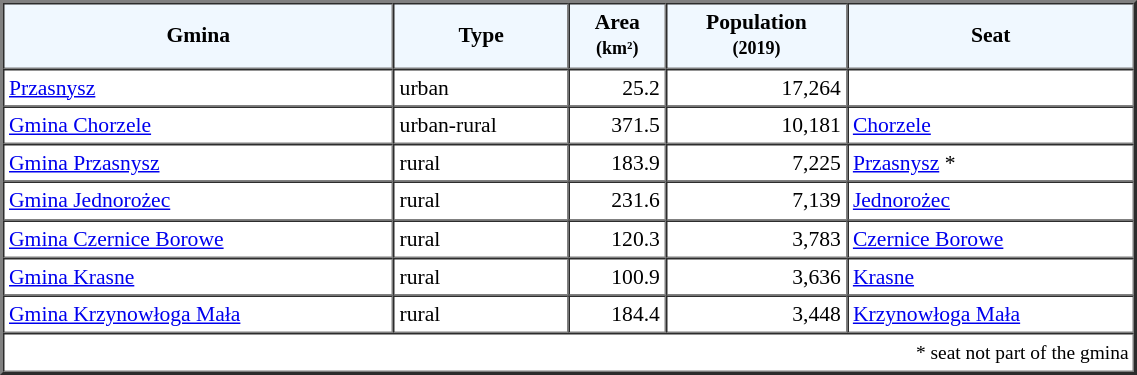<table width="60%" border="2" cellpadding="3" cellspacing="0" style="font-size:90%;line-height:120%;">
<tr bgcolor="F0F8FF">
<td style="text-align:center;"><strong>Gmina</strong></td>
<td style="text-align:center;"><strong>Type</strong></td>
<td style="text-align:center;"><strong>Area<br><small>(km²)</small></strong></td>
<td style="text-align:center;"><strong>Population<br><small>(2019)</small></strong></td>
<td style="text-align:center;"><strong>Seat</strong></td>
</tr>
<tr>
<td><a href='#'>Przasnysz</a></td>
<td>urban</td>
<td style="text-align:right;">25.2</td>
<td style="text-align:right;">17,264</td>
<td> </td>
</tr>
<tr>
<td><a href='#'>Gmina Chorzele</a></td>
<td>urban-rural</td>
<td style="text-align:right;">371.5</td>
<td style="text-align:right;">10,181</td>
<td><a href='#'>Chorzele</a></td>
</tr>
<tr>
<td><a href='#'>Gmina Przasnysz</a></td>
<td>rural</td>
<td style="text-align:right;">183.9</td>
<td style="text-align:right;">7,225</td>
<td><a href='#'>Przasnysz</a> *</td>
</tr>
<tr>
<td><a href='#'>Gmina Jednorożec</a></td>
<td>rural</td>
<td style="text-align:right;">231.6</td>
<td style="text-align:right;">7,139</td>
<td><a href='#'>Jednorożec</a></td>
</tr>
<tr>
<td><a href='#'>Gmina Czernice Borowe</a></td>
<td>rural</td>
<td style="text-align:right;">120.3</td>
<td style="text-align:right;">3,783</td>
<td><a href='#'>Czernice Borowe</a></td>
</tr>
<tr>
<td><a href='#'>Gmina Krasne</a></td>
<td>rural</td>
<td style="text-align:right;">100.9</td>
<td style="text-align:right;">3,636</td>
<td><a href='#'>Krasne</a></td>
</tr>
<tr>
<td><a href='#'>Gmina Krzynowłoga Mała</a></td>
<td>rural</td>
<td style="text-align:right;">184.4</td>
<td style="text-align:right;">3,448</td>
<td><a href='#'>Krzynowłoga Mała</a></td>
</tr>
<tr>
<td colspan=5 style="text-align:right;font-size:90%">* seat not part of the gmina</td>
</tr>
<tr>
</tr>
</table>
